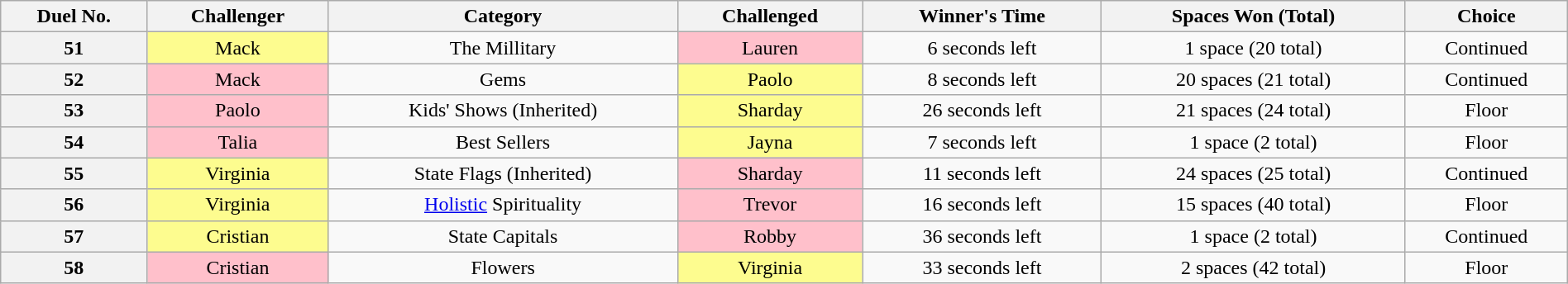<table class="wikitable sortable mw-collapsible mw-collapsed" style="text-align:center; width:100%">
<tr>
<th scope="col">Duel No.</th>
<th scope="col">Challenger</th>
<th scope="col">Category</th>
<th scope="col">Challenged</th>
<th scope="col">Winner's Time</th>
<th scope="col">Spaces Won (Total)</th>
<th scope="col">Choice</th>
</tr>
<tr>
<th>51</th>
<td style="background:#fdfc8f;">Mack</td>
<td>The Millitary</td>
<td style="background:pink;">Lauren</td>
<td>6 seconds left</td>
<td>1 space (20 total)</td>
<td>Continued</td>
</tr>
<tr>
<th>52</th>
<td style="background:pink;">Mack</td>
<td>Gems</td>
<td style="background:#fdfc8f;">Paolo</td>
<td>8 seconds left</td>
<td>20 spaces (21 total)</td>
<td>Continued</td>
</tr>
<tr>
<th>53</th>
<td style="background:pink;">Paolo</td>
<td>Kids' Shows (Inherited)</td>
<td style="background:#fdfc8f;">Sharday</td>
<td>26 seconds left</td>
<td>21 spaces (24 total)</td>
<td>Floor</td>
</tr>
<tr>
<th>54</th>
<td style="background:pink;">Talia</td>
<td>Best Sellers</td>
<td style="background:#fdfc8f;">Jayna</td>
<td>7 seconds left</td>
<td>1 space (2 total)</td>
<td>Floor</td>
</tr>
<tr>
<th>55</th>
<td style="background:#fdfc8f;">Virginia</td>
<td>State Flags (Inherited)</td>
<td style="background:pink;">Sharday</td>
<td>11 seconds left</td>
<td>24 spaces (25 total)</td>
<td>Continued</td>
</tr>
<tr>
<th>56</th>
<td style="background:#fdfc8f;">Virginia</td>
<td><a href='#'>Holistic</a> Spirituality</td>
<td style="background:pink;">Trevor</td>
<td>16 seconds left</td>
<td>15 spaces (40 total)</td>
<td>Floor</td>
</tr>
<tr>
<th>57</th>
<td style="background:#fdfc8f;">Cristian</td>
<td>State Capitals</td>
<td style="background:pink;">Robby</td>
<td>36 seconds left</td>
<td>1 space (2 total)</td>
<td>Continued</td>
</tr>
<tr>
<th>58</th>
<td style="background:pink;">Cristian</td>
<td>Flowers</td>
<td style="background:#fdfc8f;">Virginia</td>
<td>33 seconds left</td>
<td>2 spaces (42 total)</td>
<td>Floor</td>
</tr>
</table>
